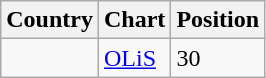<table class="wikitable">
<tr>
<th>Country</th>
<th>Chart</th>
<th>Position</th>
</tr>
<tr>
<td></td>
<td><a href='#'>OLiS</a></td>
<td>30</td>
</tr>
</table>
